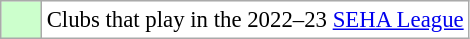<table class="wikitable" style="font-size: 95%;text-align:center;">
<tr>
<td style="background: #ccffcc;" width="20"></td>
<td bgcolor="#ffffff" align="left">Clubs that play in the 2022–23 <a href='#'>SEHA League</a></td>
</tr>
</table>
